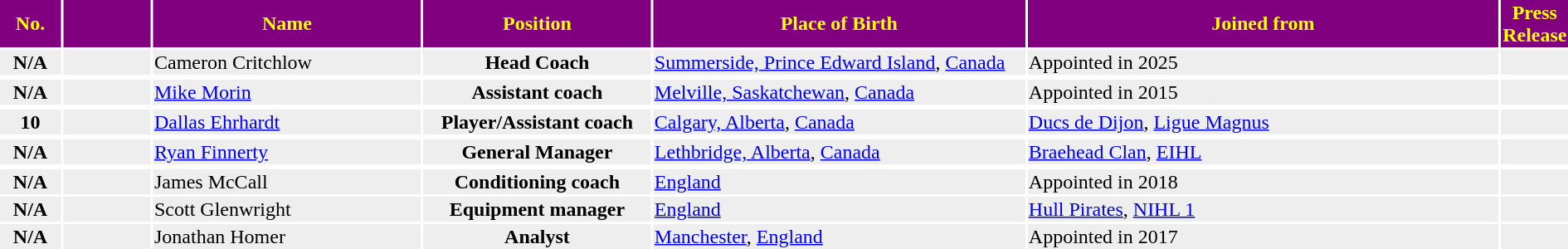<table>
<tr bgcolor="purple" style="color: yellow">
<th width=4%>No.</th>
<th width=6%></th>
<th width=18%>Name</th>
<th width=15%>Position</th>
<th width=25%>Place of Birth</th>
<th width=32%>Joined from</th>
<th width=10%>Press Release</th>
</tr>
<tr style="background:#eee;">
<td align=center><strong>N/A</strong></td>
<td align=center></td>
<td>Cameron Critchlow</td>
<td align=center><strong>Head Coach</strong></td>
<td><a href='#'>Summerside, Prince Edward Island</a>, <a href='#'>Canada</a></td>
<td>Appointed in 2025</td>
<td></td>
</tr>
<tr>
</tr>
<tr style="background:#eee;">
<td align=center><strong>N/A</strong></td>
<td align=center></td>
<td><a href='#'>Mike Morin</a></td>
<td align=center><strong>Assistant coach</strong></td>
<td><a href='#'>Melville, Saskatchewan</a>, <a href='#'>Canada</a></td>
<td>Appointed in 2015</td>
<td></td>
</tr>
<tr>
</tr>
<tr style="background:#eee;">
<td align=center><strong>10</strong></td>
<td align=center></td>
<td><a href='#'>Dallas Ehrhardt</a></td>
<td align=center><strong>Player/Assistant coach</strong></td>
<td><a href='#'>Calgary, Alberta</a>, <a href='#'>Canada</a></td>
<td><a href='#'>Ducs de Dijon</a>, <a href='#'>Ligue Magnus</a></td>
<td></td>
</tr>
<tr>
</tr>
<tr style="background:#eee;">
<td align=center><strong>N/A</strong></td>
<td align=center></td>
<td><a href='#'>Ryan Finnerty</a></td>
<td align=center><strong>General Manager</strong></td>
<td><a href='#'>Lethbridge, Alberta</a>, <a href='#'>Canada</a></td>
<td><a href='#'>Braehead Clan</a>, <a href='#'>EIHL</a></td>
<td></td>
</tr>
<tr>
</tr>
<tr style="background:#eee;">
<td align=center><strong>N/A</strong></td>
<td align=center></td>
<td>James McCall</td>
<td align=center><strong>Conditioning coach</strong></td>
<td><a href='#'>England</a></td>
<td>Appointed in 2018</td>
<td></td>
</tr>
<tr style="background:#eee;">
<td align=center><strong>N/A</strong></td>
<td align=center></td>
<td>Scott Glenwright</td>
<td align=center><strong>Equipment manager</strong></td>
<td><a href='#'>England</a></td>
<td><a href='#'>Hull Pirates</a>, <a href='#'>NIHL 1</a></td>
<td></td>
</tr>
<tr style="background:#eee;">
<td align=center><strong>N/A</strong></td>
<td align=center></td>
<td>Jonathan Homer</td>
<td align=center><strong>Analyst</strong></td>
<td><a href='#'>Manchester</a>, <a href='#'>England</a></td>
<td>Appointed in 2017</td>
<td></td>
</tr>
</table>
